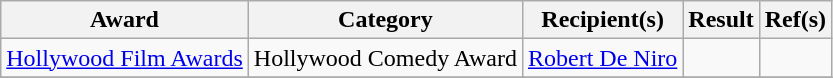<table class="wikitable">
<tr>
<th>Award</th>
<th>Category</th>
<th>Recipient(s)</th>
<th>Result</th>
<th>Ref(s)</th>
</tr>
<tr>
<td><a href='#'>Hollywood Film Awards</a></td>
<td>Hollywood Comedy Award</td>
<td><a href='#'>Robert De Niro</a></td>
<td></td>
<td></td>
</tr>
<tr>
</tr>
</table>
